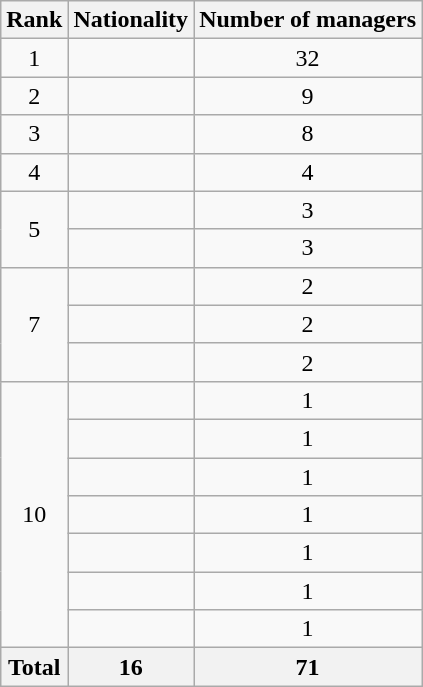<table class="wikitable sortable" style="text-align:center;">
<tr>
<th>Rank</th>
<th>Nationality</th>
<th>Number of managers</th>
</tr>
<tr>
<td>1</td>
<td align="left"></td>
<td>32</td>
</tr>
<tr>
<td>2</td>
<td align="left"></td>
<td>9</td>
</tr>
<tr>
<td>3</td>
<td align="left"></td>
<td>8</td>
</tr>
<tr>
<td>4</td>
<td align="left"></td>
<td>4</td>
</tr>
<tr>
<td rowspan="2">5</td>
<td align="left"></td>
<td>3</td>
</tr>
<tr>
<td align="left"></td>
<td>3</td>
</tr>
<tr>
<td rowspan="3">7</td>
<td align="left"></td>
<td>2</td>
</tr>
<tr>
<td align="left"></td>
<td>2</td>
</tr>
<tr>
<td align="left"></td>
<td>2</td>
</tr>
<tr>
<td rowspan="7">10</td>
<td align="left"></td>
<td>1</td>
</tr>
<tr>
<td align="left"></td>
<td>1</td>
</tr>
<tr>
<td align="left"></td>
<td>1</td>
</tr>
<tr>
<td align="left"></td>
<td>1</td>
</tr>
<tr>
<td align="left"></td>
<td>1</td>
</tr>
<tr>
<td align="left"></td>
<td>1</td>
</tr>
<tr>
<td align="left"></td>
<td>1</td>
</tr>
<tr class="unsortable">
<th>Total</th>
<th>16</th>
<th>71</th>
</tr>
</table>
